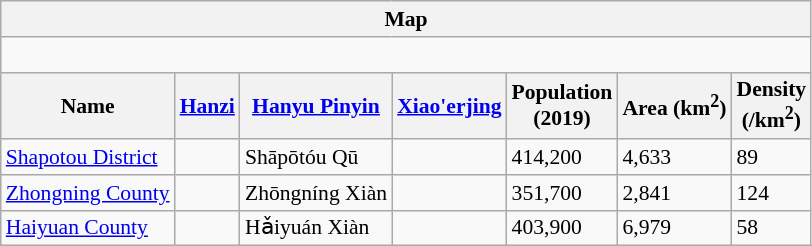<table class="wikitable"  style="font-size:90%;" align=center>
<tr>
<th colspan="8" align="center">Map</th>
</tr>
<tr>
<td colspan="8" align="center"><div><br> 




</div></td>
</tr>
<tr>
<th>Name</th>
<th><a href='#'>Hanzi</a></th>
<th><a href='#'>Hanyu Pinyin</a></th>
<th><a href='#'>Xiao'erjing</a></th>
<th>Population<br>(2019)</th>
<th>Area (km<sup>2</sup>)</th>
<th>Density<br>(/km<sup>2</sup>)</th>
</tr>
<tr>
<td><a href='#'>Shapotou District</a></td>
<td></td>
<td>Shāpōtóu Qū</td>
<td></td>
<td>414,200</td>
<td>4,633</td>
<td>89</td>
</tr>
<tr>
<td><a href='#'>Zhongning County</a></td>
<td></td>
<td>Zhōngníng Xiàn</td>
<td></td>
<td>351,700</td>
<td>2,841</td>
<td>124</td>
</tr>
<tr>
<td><a href='#'>Haiyuan County</a></td>
<td></td>
<td>Hǎiyuán Xiàn</td>
<td></td>
<td>403,900</td>
<td>6,979</td>
<td>58</td>
</tr>
</table>
